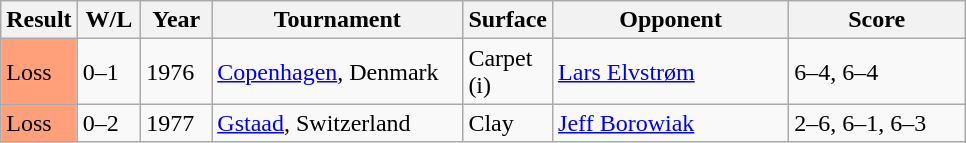<table class="sortable wikitable">
<tr>
<th style="width:40px">Result</th>
<th style="width:35px" class="unsortable">W/L</th>
<th style="width:40px">Year</th>
<th style="width:160px">Tournament</th>
<th style="width:50px">Surface</th>
<th style="width:150px">Opponent</th>
<th style="width:110px" class="unsortable">Score</th>
</tr>
<tr>
<td style="background:#ffa07a;">Loss</td>
<td>0–1</td>
<td>1976</td>
<td><a href='#'>Copenhagen</a>, Denmark</td>
<td>Carpet (i)</td>
<td> <a href='#'>Lars Elvstrøm</a></td>
<td>6–4, 6–4</td>
</tr>
<tr>
<td style="background:#ffa07a;">Loss</td>
<td>0–2</td>
<td>1977</td>
<td><a href='#'>Gstaad</a>, Switzerland</td>
<td>Clay</td>
<td> <a href='#'>Jeff Borowiak</a></td>
<td>2–6, 6–1, 6–3</td>
</tr>
</table>
